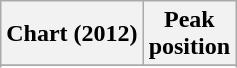<table class="wikitable plainrowheaders sortable">
<tr>
<th scope="col">Chart (2012)</th>
<th scope="col">Peak<br>position</th>
</tr>
<tr>
</tr>
<tr>
</tr>
<tr>
</tr>
<tr>
</tr>
<tr>
</tr>
</table>
